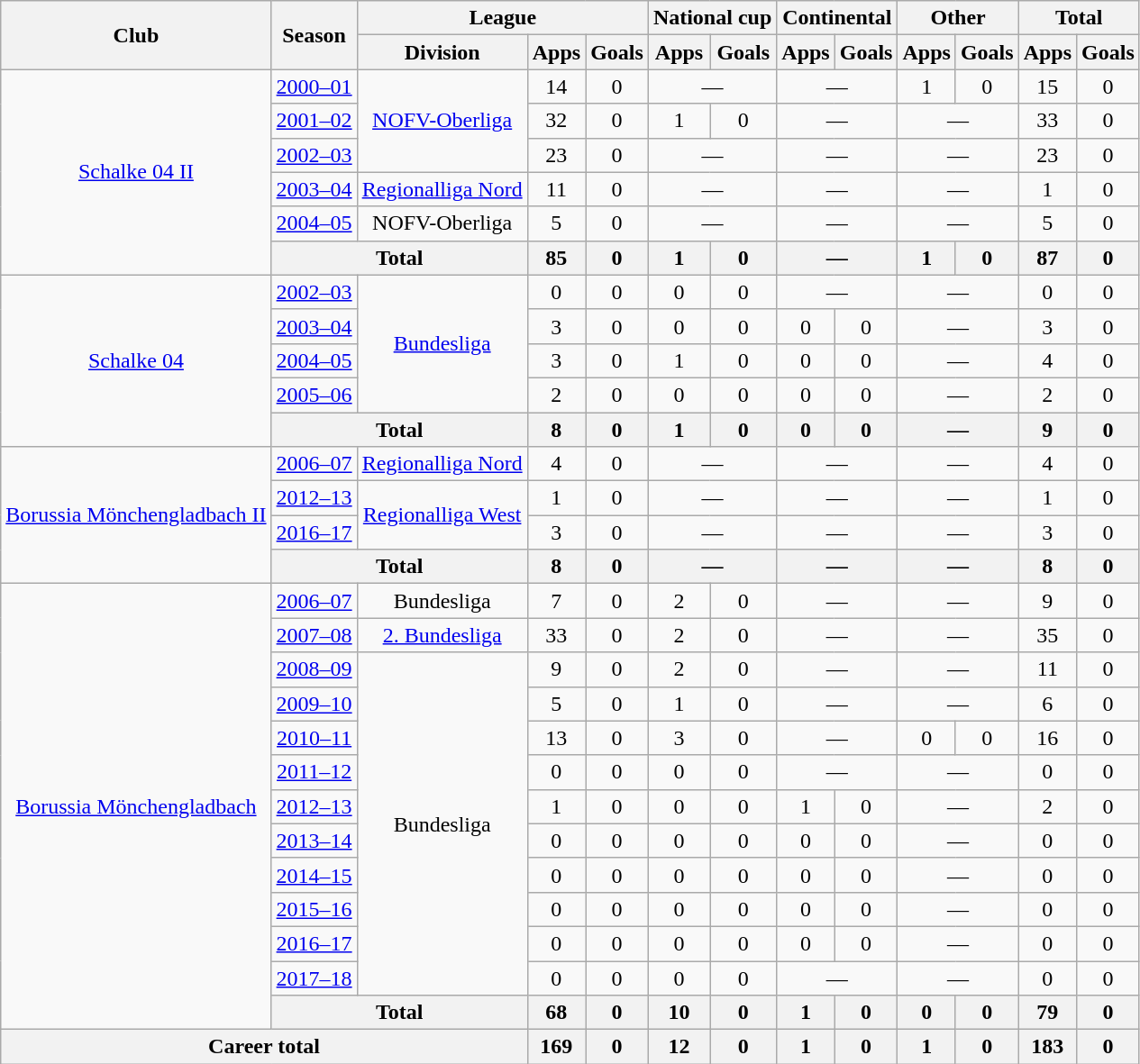<table class="wikitable" style="text-align:center">
<tr>
<th rowspan="2">Club</th>
<th rowspan="2">Season</th>
<th colspan="3">League</th>
<th colspan="2">National cup</th>
<th colspan="2">Continental</th>
<th colspan="2">Other</th>
<th colspan="2">Total</th>
</tr>
<tr>
<th>Division</th>
<th>Apps</th>
<th>Goals</th>
<th>Apps</th>
<th>Goals</th>
<th>Apps</th>
<th>Goals</th>
<th>Apps</th>
<th>Goals</th>
<th>Apps</th>
<th>Goals</th>
</tr>
<tr>
<td rowspan="6"><a href='#'>Schalke 04 II</a></td>
<td><a href='#'>2000–01</a></td>
<td rowspan="3"><a href='#'>NOFV-Oberliga</a></td>
<td>14</td>
<td>0</td>
<td colspan="2">—</td>
<td colspan="2">—</td>
<td>1</td>
<td>0</td>
<td>15</td>
<td>0</td>
</tr>
<tr>
<td><a href='#'>2001–02</a></td>
<td>32</td>
<td>0</td>
<td>1</td>
<td>0</td>
<td colspan="2">—</td>
<td colspan="2">—</td>
<td>33</td>
<td>0</td>
</tr>
<tr>
<td><a href='#'>2002–03</a></td>
<td>23</td>
<td>0</td>
<td colspan="2">—</td>
<td colspan="2">—</td>
<td colspan="2">—</td>
<td>23</td>
<td>0</td>
</tr>
<tr>
<td><a href='#'>2003–04</a></td>
<td><a href='#'>Regionalliga Nord</a></td>
<td>11</td>
<td>0</td>
<td colspan="2">—</td>
<td colspan="2">—</td>
<td colspan="2">—</td>
<td>1</td>
<td>0</td>
</tr>
<tr>
<td><a href='#'>2004–05</a></td>
<td>NOFV-Oberliga</td>
<td>5</td>
<td>0</td>
<td colspan="2">—</td>
<td colspan="2">—</td>
<td colspan="2">—</td>
<td>5</td>
<td>0</td>
</tr>
<tr>
<th colspan="2">Total</th>
<th>85</th>
<th>0</th>
<th>1</th>
<th>0</th>
<th colspan="2">—</th>
<th>1</th>
<th>0</th>
<th>87</th>
<th>0</th>
</tr>
<tr>
<td rowspan="5"><a href='#'>Schalke 04</a></td>
<td><a href='#'>2002–03</a></td>
<td rowspan="4"><a href='#'>Bundesliga</a></td>
<td>0</td>
<td>0</td>
<td>0</td>
<td>0</td>
<td colspan="2">—</td>
<td colspan="2">—</td>
<td>0</td>
<td>0</td>
</tr>
<tr>
<td><a href='#'>2003–04</a></td>
<td>3</td>
<td>0</td>
<td>0</td>
<td>0</td>
<td>0</td>
<td>0</td>
<td colspan="2">—</td>
<td>3</td>
<td>0</td>
</tr>
<tr>
<td><a href='#'>2004–05</a></td>
<td>3</td>
<td>0</td>
<td>1</td>
<td>0</td>
<td>0</td>
<td>0</td>
<td colspan="2">—</td>
<td>4</td>
<td>0</td>
</tr>
<tr>
<td><a href='#'>2005–06</a></td>
<td>2</td>
<td>0</td>
<td>0</td>
<td>0</td>
<td>0</td>
<td>0</td>
<td colspan="2">—</td>
<td>2</td>
<td>0</td>
</tr>
<tr>
<th colspan="2">Total</th>
<th>8</th>
<th>0</th>
<th>1</th>
<th>0</th>
<th>0</th>
<th>0</th>
<th colspan="2">—</th>
<th>9</th>
<th>0</th>
</tr>
<tr>
<td rowspan="4"><a href='#'>Borussia Mönchengladbach II</a></td>
<td><a href='#'>2006–07</a></td>
<td><a href='#'>Regionalliga Nord</a></td>
<td>4</td>
<td>0</td>
<td colspan="2">—</td>
<td colspan="2">—</td>
<td colspan="2">—</td>
<td>4</td>
<td>0</td>
</tr>
<tr>
<td><a href='#'>2012–13</a></td>
<td rowspan="2"><a href='#'>Regionalliga West</a></td>
<td>1</td>
<td>0</td>
<td colspan="2">—</td>
<td colspan="2">—</td>
<td colspan="2">—</td>
<td>1</td>
<td>0</td>
</tr>
<tr>
<td><a href='#'>2016–17</a></td>
<td>3</td>
<td>0</td>
<td colspan="2">—</td>
<td colspan="2">—</td>
<td colspan="2">—</td>
<td>3</td>
<td>0</td>
</tr>
<tr>
<th colspan="2">Total</th>
<th>8</th>
<th>0</th>
<th colspan="2">—</th>
<th colspan="2">—</th>
<th colspan="2">—</th>
<th>8</th>
<th>0</th>
</tr>
<tr>
<td rowspan="13"><a href='#'>Borussia Mönchengladbach</a></td>
<td><a href='#'>2006–07</a></td>
<td>Bundesliga</td>
<td>7</td>
<td>0</td>
<td>2</td>
<td>0</td>
<td colspan="2">—</td>
<td colspan="2">—</td>
<td>9</td>
<td>0</td>
</tr>
<tr>
<td><a href='#'>2007–08</a></td>
<td><a href='#'>2. Bundesliga</a></td>
<td>33</td>
<td>0</td>
<td>2</td>
<td>0</td>
<td colspan="2">—</td>
<td colspan="2">—</td>
<td>35</td>
<td>0</td>
</tr>
<tr>
<td><a href='#'>2008–09</a></td>
<td rowspan="10">Bundesliga</td>
<td>9</td>
<td>0</td>
<td>2</td>
<td>0</td>
<td colspan="2">—</td>
<td colspan="2">—</td>
<td>11</td>
<td>0</td>
</tr>
<tr>
<td><a href='#'>2009–10</a></td>
<td>5</td>
<td>0</td>
<td>1</td>
<td>0</td>
<td colspan="2">—</td>
<td colspan="2">—</td>
<td>6</td>
<td>0</td>
</tr>
<tr>
<td><a href='#'>2010–11</a></td>
<td>13</td>
<td>0</td>
<td>3</td>
<td>0</td>
<td colspan="2">—</td>
<td>0</td>
<td>0</td>
<td>16</td>
<td>0</td>
</tr>
<tr>
<td><a href='#'>2011–12</a></td>
<td>0</td>
<td>0</td>
<td>0</td>
<td>0</td>
<td colspan="2">—</td>
<td colspan="2">—</td>
<td>0</td>
<td>0</td>
</tr>
<tr>
<td><a href='#'>2012–13</a></td>
<td>1</td>
<td>0</td>
<td>0</td>
<td>0</td>
<td>1</td>
<td>0</td>
<td colspan="2">—</td>
<td>2</td>
<td>0</td>
</tr>
<tr>
<td><a href='#'>2013–14</a></td>
<td>0</td>
<td>0</td>
<td>0</td>
<td>0</td>
<td>0</td>
<td>0</td>
<td colspan="2">—</td>
<td>0</td>
<td>0</td>
</tr>
<tr>
<td><a href='#'>2014–15</a></td>
<td>0</td>
<td>0</td>
<td>0</td>
<td>0</td>
<td>0</td>
<td>0</td>
<td colspan="2">—</td>
<td>0</td>
<td>0</td>
</tr>
<tr>
<td><a href='#'>2015–16</a></td>
<td>0</td>
<td>0</td>
<td>0</td>
<td>0</td>
<td>0</td>
<td>0</td>
<td colspan="2">—</td>
<td>0</td>
<td>0</td>
</tr>
<tr>
<td><a href='#'>2016–17</a></td>
<td>0</td>
<td>0</td>
<td>0</td>
<td>0</td>
<td>0</td>
<td>0</td>
<td colspan="2">—</td>
<td>0</td>
<td>0</td>
</tr>
<tr>
<td><a href='#'>2017–18</a></td>
<td>0</td>
<td>0</td>
<td>0</td>
<td>0</td>
<td colspan="2">—</td>
<td colspan="2">—</td>
<td>0</td>
<td>0</td>
</tr>
<tr>
<th colspan="2">Total</th>
<th>68</th>
<th>0</th>
<th>10</th>
<th>0</th>
<th>1</th>
<th>0</th>
<th>0</th>
<th>0</th>
<th>79</th>
<th>0</th>
</tr>
<tr>
<th colspan="3">Career total</th>
<th>169</th>
<th>0</th>
<th>12</th>
<th>0</th>
<th>1</th>
<th>0</th>
<th>1</th>
<th>0</th>
<th>183</th>
<th>0</th>
</tr>
</table>
